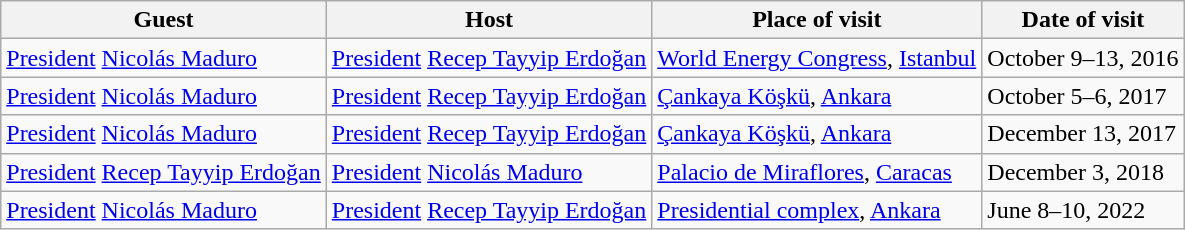<table class="wikitable" border="1">
<tr>
<th>Guest</th>
<th>Host</th>
<th>Place of visit</th>
<th>Date of visit</th>
</tr>
<tr>
<td> <a href='#'>President</a> <a href='#'>Nicolás Maduro</a></td>
<td> <a href='#'>President</a> <a href='#'>Recep Tayyip Erdoğan</a></td>
<td><a href='#'>World Energy Congress</a>, <a href='#'>Istanbul</a></td>
<td>October 9–13, 2016</td>
</tr>
<tr>
<td> <a href='#'>President</a> <a href='#'>Nicolás Maduro</a></td>
<td> <a href='#'>President</a> <a href='#'>Recep Tayyip Erdoğan</a></td>
<td><a href='#'>Çankaya Köşkü</a>, <a href='#'>Ankara</a></td>
<td>October 5–6, 2017</td>
</tr>
<tr>
<td> <a href='#'>President</a> <a href='#'>Nicolás Maduro</a></td>
<td> <a href='#'>President</a> <a href='#'>Recep Tayyip Erdoğan</a></td>
<td><a href='#'>Çankaya Köşkü</a>, <a href='#'>Ankara</a></td>
<td>December 13, 2017</td>
</tr>
<tr>
<td> <a href='#'>President</a> <a href='#'>Recep Tayyip Erdoğan</a></td>
<td> <a href='#'>President</a> <a href='#'>Nicolás Maduro</a></td>
<td><a href='#'>Palacio de Miraflores</a>, <a href='#'>Caracas</a></td>
<td>December 3, 2018</td>
</tr>
<tr>
<td> <a href='#'>President</a> <a href='#'>Nicolás Maduro</a></td>
<td> <a href='#'>President</a> <a href='#'>Recep Tayyip Erdoğan</a></td>
<td><a href='#'>Presidential complex</a>, <a href='#'>Ankara</a></td>
<td>June 8–10, 2022</td>
</tr>
</table>
